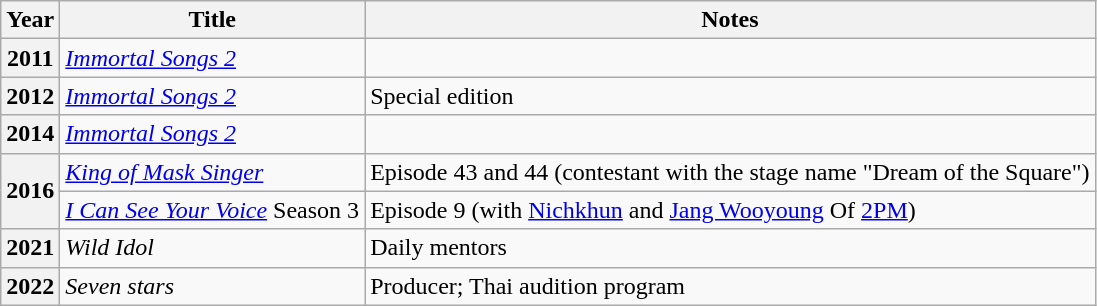<table class="wikitable plainrowheaders">
<tr>
<th scope="col">Year</th>
<th scope="col">Title</th>
<th scope="col">Notes</th>
</tr>
<tr>
<th scope="row">2011</th>
<td><em><a href='#'>Immortal Songs 2</a></em></td>
<td></td>
</tr>
<tr>
<th scope="row">2012</th>
<td><em><a href='#'>Immortal Songs 2</a></em></td>
<td>Special edition</td>
</tr>
<tr>
<th scope="row">2014</th>
<td><em><a href='#'>Immortal Songs 2</a></em></td>
<td></td>
</tr>
<tr>
<th scope="row" rowspan="2">2016</th>
<td><em><a href='#'>King of Mask Singer</a></em></td>
<td>Episode 43 and 44 (contestant with the stage name "Dream of the Square")</td>
</tr>
<tr>
<td><em><a href='#'>I Can See Your Voice</a></em> Season 3</td>
<td>Episode 9 (with <a href='#'>Nichkhun</a> and <a href='#'>Jang Wooyoung</a> Of <a href='#'>2PM</a>)</td>
</tr>
<tr>
<th scope="row">2021</th>
<td><em>Wild Idol</em></td>
<td>Daily mentors</td>
</tr>
<tr>
<th scope="row">2022</th>
<td><em>Seven stars</em></td>
<td>Producer; Thai audition program</td>
</tr>
</table>
